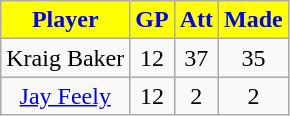<table class="wikitable" style="text-align:center;">
<tr>
<th style="background:yellow; color:blue;">Player</th>
<th style="background:yellow; color:blue;">GP</th>
<th style="background:yellow; color:blue;">Att</th>
<th style="background:yellow; color:blue;">Made</th>
</tr>
<tr>
<td>Kraig Baker</td>
<td>12</td>
<td>37</td>
<td>35</td>
</tr>
<tr>
<td><a href='#'>Jay Feely</a></td>
<td>12</td>
<td>2</td>
<td>2</td>
</tr>
</table>
